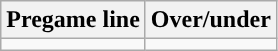<table class="wikitable">
<tr align="center">
<th>Pregame line</th>
<th>Over/under</th>
</tr>
<tr align="center">
<td></td>
<td></td>
</tr>
</table>
